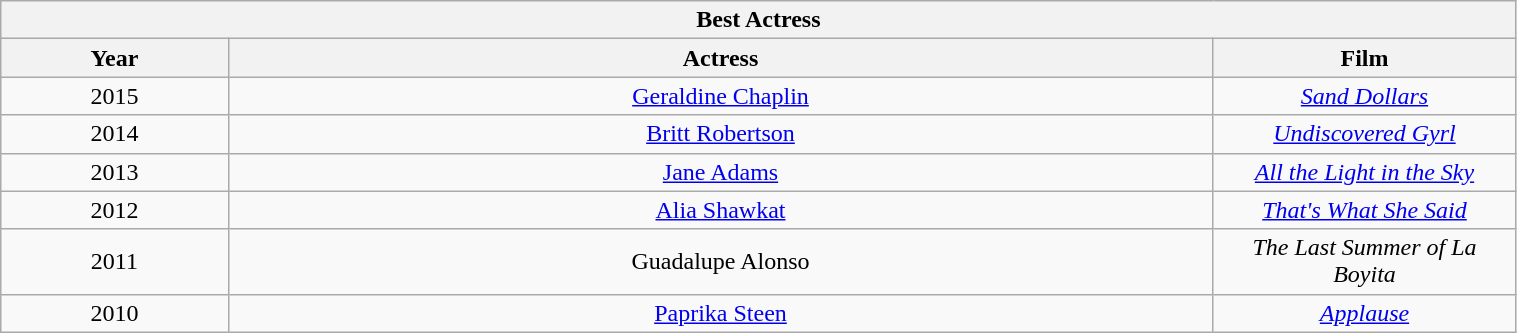<table class="wikitable" width="80%">
<tr>
<th colspan="3" align="center">Best Actress</th>
</tr>
<tr>
<th width="15%">Year</th>
<th width="65%">Actress</th>
<th width="20%">Film</th>
</tr>
<tr>
<td align="center">2015</td>
<td align="center"><a href='#'>Geraldine Chaplin</a></td>
<td align="center"><a href='#'><em>Sand Dollars</em></a></td>
</tr>
<tr>
<td align="center">2014</td>
<td align="center"><a href='#'>Britt Robertson</a></td>
<td align="center"><a href='#'><em>Undiscovered Gyrl</em></a></td>
</tr>
<tr>
<td align="center">2013</td>
<td align="center"><a href='#'>Jane Adams</a></td>
<td align="center"><em><a href='#'>All the Light in the Sky</a></em></td>
</tr>
<tr>
<td align="center">2012</td>
<td align="center"><a href='#'>Alia Shawkat</a></td>
<td align="center"><a href='#'><em>That's What She Said</em></a></td>
</tr>
<tr>
<td align="center">2011</td>
<td align="center">Guadalupe Alonso</td>
<td align="center"><em>The Last Summer of La Boyita</em></td>
</tr>
<tr>
<td align="center">2010</td>
<td align="center"><a href='#'>Paprika Steen</a></td>
<td align="center"><a href='#'><em>Applause</em></a></td>
</tr>
</table>
